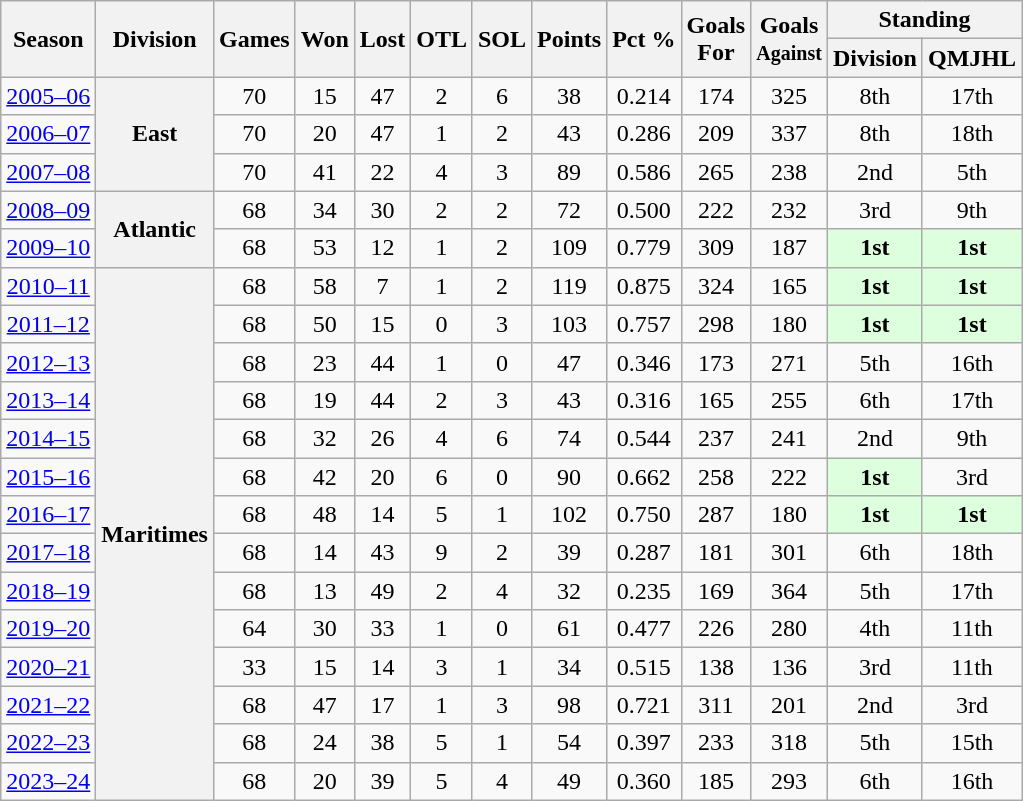<table class="wikitable" style="text-align:center">
<tr>
<th scope="col" rowspan="2">Season</th>
<th scope="col" rowspan="2">Division</th>
<th scope="col" rowspan="2">Games</th>
<th scope="col" rowspan="2">Won</th>
<th scope="col" rowspan="2">Lost</th>
<th scope="col" rowspan="2">OTL</th>
<th scope="col" rowspan="2">SOL</th>
<th scope="col" rowspan="2">Points</th>
<th scope="col" rowspan="2">Pct %</th>
<th scope="col" rowspan="2">Goals<br>For</th>
<th scope="col" rowspan="2">Goals<br><small>Against</small></th>
<th scope="col" colspan="2">Standing</th>
</tr>
<tr>
<th scope="col">Division</th>
<th scope="col">QMJHL</th>
</tr>
<tr>
<td><a href='#'>2005–06</a></td>
<th rowspan="3">East</th>
<td>70</td>
<td>15</td>
<td>47</td>
<td>2</td>
<td>6</td>
<td>38</td>
<td>0.214</td>
<td>174</td>
<td>325</td>
<td>8th</td>
<td>17th</td>
</tr>
<tr>
<td><a href='#'>2006–07</a></td>
<td>70</td>
<td>20</td>
<td>47</td>
<td>1</td>
<td>2</td>
<td>43</td>
<td>0.286</td>
<td>209</td>
<td>337</td>
<td>8th</td>
<td>18th</td>
</tr>
<tr>
<td><a href='#'>2007–08</a></td>
<td>70</td>
<td>41</td>
<td>22</td>
<td>4</td>
<td>3</td>
<td>89</td>
<td>0.586</td>
<td>265</td>
<td>238</td>
<td>2nd</td>
<td>5th</td>
</tr>
<tr>
<td><a href='#'>2008–09</a></td>
<th rowspan="2">Atlantic</th>
<td>68</td>
<td>34</td>
<td>30</td>
<td>2</td>
<td>2</td>
<td>72</td>
<td>0.500</td>
<td>222</td>
<td>232</td>
<td>3rd</td>
<td>9th</td>
</tr>
<tr>
<td><a href='#'>2009–10</a></td>
<td>68</td>
<td>53</td>
<td>12</td>
<td>1</td>
<td>2</td>
<td>109</td>
<td>0.779</td>
<td>309</td>
<td>187</td>
<td style="background:#DDFFDD"><strong>1st</strong></td>
<td style="background:#DDFFDD"><strong>1st</strong></td>
</tr>
<tr>
<td><a href='#'>2010–11</a></td>
<th rowspan="14">Maritimes</th>
<td>68</td>
<td>58</td>
<td>7</td>
<td>1</td>
<td>2</td>
<td>119</td>
<td>0.875</td>
<td>324</td>
<td>165</td>
<td style="background:#DDFFDD"><strong>1st</strong></td>
<td style="background:#DDFFDD"><strong>1st</strong></td>
</tr>
<tr>
<td><a href='#'>2011–12</a></td>
<td>68</td>
<td>50</td>
<td>15</td>
<td>0</td>
<td>3</td>
<td>103</td>
<td>0.757</td>
<td>298</td>
<td>180</td>
<td style="background:#DDFFDD"><strong>1st</strong></td>
<td style="background:#DDFFDD"><strong>1st</strong></td>
</tr>
<tr>
<td><a href='#'>2012–13</a></td>
<td>68</td>
<td>23</td>
<td>44</td>
<td>1</td>
<td>0</td>
<td>47</td>
<td>0.346</td>
<td>173</td>
<td>271</td>
<td>5th</td>
<td>16th</td>
</tr>
<tr>
<td><a href='#'>2013–14</a></td>
<td>68</td>
<td>19</td>
<td>44</td>
<td>2</td>
<td>3</td>
<td>43</td>
<td>0.316</td>
<td>165</td>
<td>255</td>
<td>6th</td>
<td>17th</td>
</tr>
<tr>
<td><a href='#'>2014–15</a></td>
<td>68</td>
<td>32</td>
<td>26</td>
<td>4</td>
<td>6</td>
<td>74</td>
<td>0.544</td>
<td>237</td>
<td>241</td>
<td>2nd</td>
<td>9th</td>
</tr>
<tr>
<td><a href='#'>2015–16</a></td>
<td>68</td>
<td>42</td>
<td>20</td>
<td>6</td>
<td>0</td>
<td>90</td>
<td>0.662</td>
<td>258</td>
<td>222</td>
<td style="background:#DDFFDD"><strong>1st</strong></td>
<td>3rd</td>
</tr>
<tr>
<td><a href='#'>2016–17</a></td>
<td>68</td>
<td>48</td>
<td>14</td>
<td>5</td>
<td>1</td>
<td>102</td>
<td>0.750</td>
<td>287</td>
<td>180</td>
<td style="background:#DDFFDD"><strong>1st</strong></td>
<td style="background:#DDFFDD"><strong>1st</strong></td>
</tr>
<tr>
<td><a href='#'>2017–18</a></td>
<td>68</td>
<td>14</td>
<td>43</td>
<td>9</td>
<td>2</td>
<td>39</td>
<td>0.287</td>
<td>181</td>
<td>301</td>
<td>6th</td>
<td>18th</td>
</tr>
<tr>
<td><a href='#'>2018–19</a></td>
<td>68</td>
<td>13</td>
<td>49</td>
<td>2</td>
<td>4</td>
<td>32</td>
<td>0.235</td>
<td>169</td>
<td>364</td>
<td>5th</td>
<td>17th</td>
</tr>
<tr>
<td><a href='#'>2019–20</a></td>
<td>64</td>
<td>30</td>
<td>33</td>
<td>1</td>
<td>0</td>
<td>61</td>
<td>0.477</td>
<td>226</td>
<td>280</td>
<td>4th</td>
<td>11th</td>
</tr>
<tr>
<td><a href='#'>2020–21</a></td>
<td>33</td>
<td>15</td>
<td>14</td>
<td>3</td>
<td>1</td>
<td>34</td>
<td>0.515</td>
<td>138</td>
<td>136</td>
<td>3rd</td>
<td>11th</td>
</tr>
<tr>
<td><a href='#'>2021–22</a></td>
<td>68</td>
<td>47</td>
<td>17</td>
<td>1</td>
<td>3</td>
<td>98</td>
<td>0.721</td>
<td>311</td>
<td>201</td>
<td>2nd</td>
<td>3rd</td>
</tr>
<tr>
<td><a href='#'>2022–23</a></td>
<td>68</td>
<td>24</td>
<td>38</td>
<td>5</td>
<td>1</td>
<td>54</td>
<td>0.397</td>
<td>233</td>
<td>318</td>
<td>5th</td>
<td>15th</td>
</tr>
<tr>
<td><a href='#'>2023–24</a></td>
<td>68</td>
<td>20</td>
<td>39</td>
<td>5</td>
<td>4</td>
<td>49</td>
<td>0.360</td>
<td>185</td>
<td>293</td>
<td>6th</td>
<td>16th</td>
</tr>
</table>
